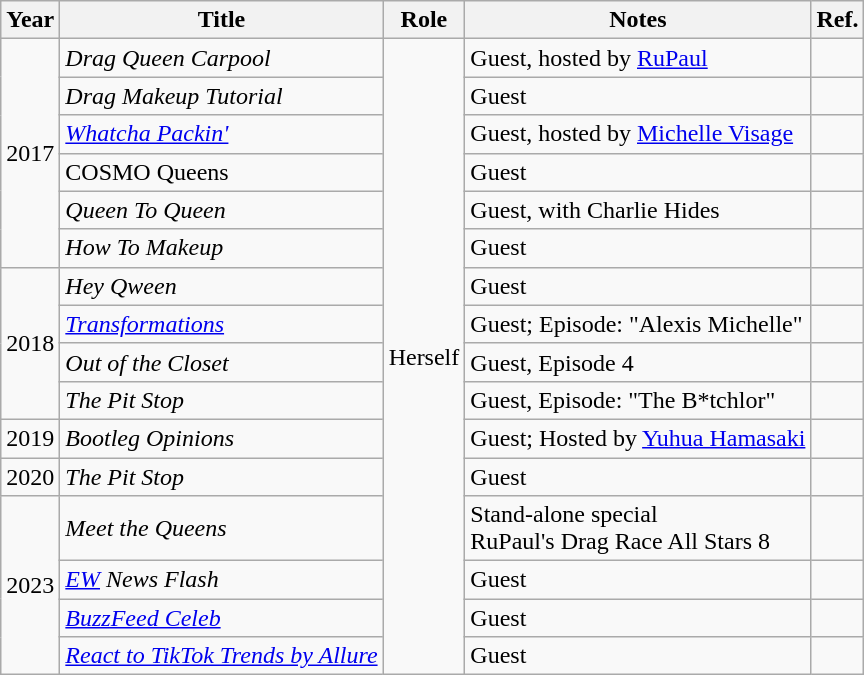<table class="wikitable">
<tr>
<th>Year</th>
<th>Title</th>
<th>Role</th>
<th>Notes</th>
<th>Ref.</th>
</tr>
<tr>
<td rowspan="6">2017</td>
<td><em>Drag Queen Carpool</em></td>
<td rowspan="16">Herself</td>
<td>Guest, hosted by <a href='#'>RuPaul</a></td>
<td></td>
</tr>
<tr>
<td><em>Drag Makeup Tutorial</em></td>
<td>Guest</td>
<td></td>
</tr>
<tr>
<td><em><a href='#'>Whatcha Packin'</a></em></td>
<td>Guest, hosted by <a href='#'>Michelle Visage</a></td>
<td></td>
</tr>
<tr>
<td>COSMO Queens</td>
<td>Guest</td>
<td></td>
</tr>
<tr>
<td><em>Queen To Queen</em></td>
<td>Guest, with Charlie Hides</td>
<td></td>
</tr>
<tr>
<td><em>How To Makeup</em></td>
<td>Guest</td>
<td></td>
</tr>
<tr>
<td rowspan="4">2018</td>
<td><em>Hey Qween</em></td>
<td>Guest</td>
<td></td>
</tr>
<tr>
<td><em><a href='#'>Transformations</a></em></td>
<td>Guest; Episode: "Alexis Michelle"</td>
<td></td>
</tr>
<tr>
<td><em>Out of the Closet</em></td>
<td>Guest, Episode 4</td>
<td></td>
</tr>
<tr>
<td><em>The Pit Stop</em></td>
<td>Guest, Episode: "The B*tchlor"</td>
<td></td>
</tr>
<tr>
<td>2019</td>
<td><em>Bootleg Opinions</em></td>
<td>Guest; Hosted by <a href='#'>Yuhua Hamasaki</a></td>
<td></td>
</tr>
<tr>
<td>2020</td>
<td><em>The Pit Stop</em></td>
<td>Guest</td>
<td></td>
</tr>
<tr>
<td rowspan="4">2023</td>
<td><em>Meet the Queens</em></td>
<td>Stand-alone special<br> RuPaul's Drag Race All Stars 8</td>
<td></td>
</tr>
<tr>
<td><em><a href='#'>EW</a> News Flash</em></td>
<td>Guest</td>
<td></td>
</tr>
<tr>
<td><em><a href='#'>BuzzFeed Celeb</a></em></td>
<td>Guest</td>
<td></td>
</tr>
<tr>
<td><em><a href='#'>React to TikTok Trends by Allure</a></em></td>
<td>Guest</td>
<td></td>
</tr>
</table>
